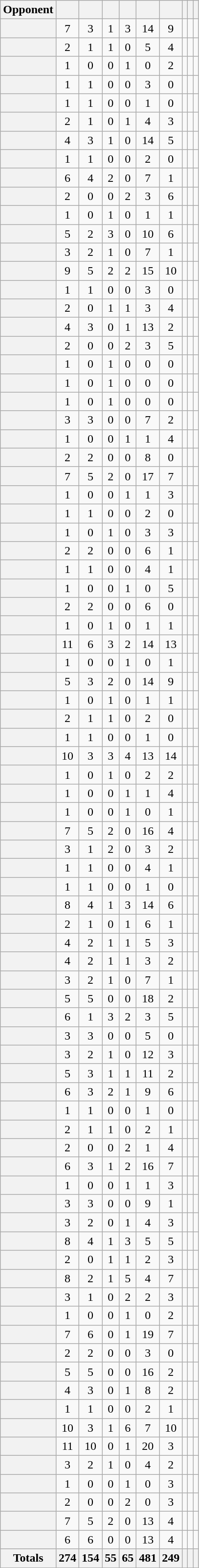<table class="wikitable plainrowheaders sortable" style="text-align:center">
<tr>
<th scope=col>Opponent</th>
<th scope=col></th>
<th scope=col></th>
<th scope=col></th>
<th scope=col></th>
<th scope=col></th>
<th scope=col></th>
<th scope=col></th>
<th scope=col></th>
<th scope=col></th>
</tr>
<tr>
<th scope=row style="text-align:left;"></th>
<td>7</td>
<td>3</td>
<td>1</td>
<td>3</td>
<td>14</td>
<td>9</td>
<td></td>
<td></td>
<td></td>
</tr>
<tr>
<th scope=row style="text-align:left;"></th>
<td>2</td>
<td>1</td>
<td>1</td>
<td>0</td>
<td>5</td>
<td>4</td>
<td></td>
<td></td>
<td></td>
</tr>
<tr>
<th scope=row style="text-align:left;"></th>
<td>1</td>
<td>0</td>
<td>0</td>
<td>1</td>
<td>0</td>
<td>2</td>
<td></td>
<td></td>
<td></td>
</tr>
<tr>
<th scope=row style="text-align:left;"></th>
<td>1</td>
<td>1</td>
<td>0</td>
<td>0</td>
<td>3</td>
<td>0</td>
<td></td>
<td></td>
<td></td>
</tr>
<tr>
<th scope=row style="text-align:left;"></th>
<td>1</td>
<td>1</td>
<td>0</td>
<td>0</td>
<td>1</td>
<td>0</td>
<td></td>
<td></td>
<td></td>
</tr>
<tr>
<th scope=row style="text-align:left;"></th>
<td>2</td>
<td>1</td>
<td>0</td>
<td>1</td>
<td>4</td>
<td>3</td>
<td></td>
<td></td>
<td></td>
</tr>
<tr>
<th scope=row style="text-align:left;"></th>
<td>4</td>
<td>3</td>
<td>1</td>
<td>0</td>
<td>14</td>
<td>5</td>
<td></td>
<td></td>
<td></td>
</tr>
<tr>
<th scope=row style="text-align:left;"></th>
<td>1</td>
<td>1</td>
<td>0</td>
<td>0</td>
<td>2</td>
<td>0</td>
<td></td>
<td></td>
<td></td>
</tr>
<tr>
<th scope=row style="text-align:left;"></th>
<td>6</td>
<td>4</td>
<td>2</td>
<td>0</td>
<td>7</td>
<td>1</td>
<td></td>
<td></td>
<td></td>
</tr>
<tr>
<th scope=row style="text-align:left;"></th>
<td>2</td>
<td>0</td>
<td>0</td>
<td>2</td>
<td>3</td>
<td>6</td>
<td></td>
<td></td>
<td></td>
</tr>
<tr>
<th scope=row style="text-align:left;"></th>
<td>1</td>
<td>0</td>
<td>1</td>
<td>0</td>
<td>1</td>
<td>1</td>
<td></td>
<td></td>
<td></td>
</tr>
<tr>
<th scope=row style="text-align:left;"></th>
<td>5</td>
<td>2</td>
<td>3</td>
<td>0</td>
<td>10</td>
<td>6</td>
<td></td>
<td></td>
<td></td>
</tr>
<tr>
<th scope=row style="text-align:left;"></th>
<td>3</td>
<td>2</td>
<td>1</td>
<td>0</td>
<td>7</td>
<td>1</td>
<td></td>
<td></td>
<td></td>
</tr>
<tr>
<th scope=row style="text-align:left;"></th>
<td>9</td>
<td>5</td>
<td>2</td>
<td>2</td>
<td>15</td>
<td>10</td>
<td></td>
<td></td>
<td></td>
</tr>
<tr>
<th scope=row style="text-align:left;"></th>
<td>1</td>
<td>1</td>
<td>0</td>
<td>0</td>
<td>3</td>
<td>0</td>
<td></td>
<td></td>
<td></td>
</tr>
<tr>
<th scope=row style="text-align:left;"></th>
<td>2</td>
<td>0</td>
<td>1</td>
<td>1</td>
<td>3</td>
<td>4</td>
<td></td>
<td></td>
<td></td>
</tr>
<tr>
<th scope=row style="text-align:left;"></th>
<td>4</td>
<td>3</td>
<td>0</td>
<td>1</td>
<td>13</td>
<td>2</td>
<td></td>
<td></td>
<td></td>
</tr>
<tr>
<th scope=row style="text-align:left;"></th>
<td>2</td>
<td>0</td>
<td>0</td>
<td>2</td>
<td>3</td>
<td>5</td>
<td></td>
<td></td>
<td></td>
</tr>
<tr>
<th scope=row style="text-align:left;"></th>
<td>1</td>
<td>0</td>
<td>1</td>
<td>0</td>
<td>0</td>
<td>0</td>
<td></td>
<td></td>
<td></td>
</tr>
<tr>
<th scope=row style="text-align:left;"></th>
<td>1</td>
<td>0</td>
<td>1</td>
<td>0</td>
<td>0</td>
<td>0</td>
<td></td>
<td></td>
<td></td>
</tr>
<tr>
<th scope=row style="text-align:left;"></th>
<td>1</td>
<td>0</td>
<td>1</td>
<td>0</td>
<td>0</td>
<td>0</td>
<td></td>
<td></td>
<td></td>
</tr>
<tr>
<th scope=row style="text-align:left;"></th>
<td>3</td>
<td>3</td>
<td>0</td>
<td>0</td>
<td>7</td>
<td>2</td>
<td></td>
<td></td>
<td></td>
</tr>
<tr>
<th scope=row style="text-align:left;"></th>
<td>1</td>
<td>0</td>
<td>0</td>
<td>1</td>
<td>1</td>
<td>4</td>
<td></td>
<td></td>
<td></td>
</tr>
<tr>
<th scope=row style="text-align:left;"></th>
<td>2</td>
<td>2</td>
<td>0</td>
<td>0</td>
<td>8</td>
<td>0</td>
<td></td>
<td></td>
<td></td>
</tr>
<tr>
<th scope=row style="text-align:left;"></th>
<td>7</td>
<td>5</td>
<td>2</td>
<td>0</td>
<td>17</td>
<td>7</td>
<td></td>
<td></td>
<td></td>
</tr>
<tr>
<th scope=row style="text-align:left;"></th>
<td>1</td>
<td>0</td>
<td>0</td>
<td>1</td>
<td>1</td>
<td>3</td>
<td></td>
<td></td>
<td></td>
</tr>
<tr>
<th scope=row style="text-align:left;"></th>
<td>1</td>
<td>1</td>
<td>0</td>
<td>0</td>
<td>2</td>
<td>0</td>
<td></td>
<td></td>
<td></td>
</tr>
<tr>
<th scope=row style="text-align:left;"></th>
<td>1</td>
<td>0</td>
<td>1</td>
<td>0</td>
<td>3</td>
<td>3</td>
<td></td>
<td></td>
<td></td>
</tr>
<tr>
<th scope=row style="text-align:left;"></th>
<td>2</td>
<td>2</td>
<td>0</td>
<td>0</td>
<td>6</td>
<td>1</td>
<td></td>
<td></td>
<td></td>
</tr>
<tr>
<th scope=row style="text-align:left;"></th>
<td>1</td>
<td>1</td>
<td>0</td>
<td>0</td>
<td>4</td>
<td>1</td>
<td></td>
<td></td>
<td></td>
</tr>
<tr>
<th scope=row style="text-align:left;"></th>
<td>1</td>
<td>0</td>
<td>0</td>
<td>1</td>
<td>0</td>
<td>5</td>
<td></td>
<td></td>
<td></td>
</tr>
<tr>
<th scope=row style="text-align:left;"></th>
<td>2</td>
<td>2</td>
<td>0</td>
<td>0</td>
<td>6</td>
<td>0</td>
<td></td>
<td></td>
<td></td>
</tr>
<tr>
<th scope=row style="text-align:left;"></th>
<td>1</td>
<td>0</td>
<td>1</td>
<td>0</td>
<td>1</td>
<td>1</td>
<td></td>
<td></td>
<td></td>
</tr>
<tr>
<th scope=row style="text-align:left;"></th>
<td>11</td>
<td>6</td>
<td>3</td>
<td>2</td>
<td>14</td>
<td>13</td>
<td></td>
<td></td>
<td></td>
</tr>
<tr>
<th scope=row style="text-align:left;"></th>
<td>1</td>
<td>0</td>
<td>0</td>
<td>1</td>
<td>0</td>
<td>1</td>
<td></td>
<td></td>
<td></td>
</tr>
<tr>
<th scope=row style="text-align:left;"></th>
<td>5</td>
<td>3</td>
<td>2</td>
<td>0</td>
<td>14</td>
<td>9</td>
<td></td>
<td></td>
<td></td>
</tr>
<tr>
<th scope=row style="text-align:left;"></th>
<td>1</td>
<td>0</td>
<td>1</td>
<td>0</td>
<td>1</td>
<td>1</td>
<td></td>
<td></td>
<td></td>
</tr>
<tr>
<th scope=row style="text-align:left;"></th>
<td>2</td>
<td>1</td>
<td>1</td>
<td>0</td>
<td>2</td>
<td>0</td>
<td></td>
<td></td>
<td></td>
</tr>
<tr>
<th scope=row style="text-align:left;"></th>
<td>1</td>
<td>1</td>
<td>0</td>
<td>0</td>
<td>1</td>
<td>0</td>
<td></td>
<td></td>
<td></td>
</tr>
<tr>
<th scope=row style="text-align:left;"></th>
<td>10</td>
<td>3</td>
<td>3</td>
<td>4</td>
<td>13</td>
<td>14</td>
<td></td>
<td></td>
<td></td>
</tr>
<tr>
<th scope=row style="text-align:left;"></th>
<td>1</td>
<td>0</td>
<td>1</td>
<td>0</td>
<td>2</td>
<td>2</td>
<td></td>
<td></td>
<td></td>
</tr>
<tr>
<th scope=row style="text-align:left;"></th>
<td>1</td>
<td>0</td>
<td>0</td>
<td>1</td>
<td>1</td>
<td>4</td>
<td></td>
<td></td>
<td></td>
</tr>
<tr>
<th scope=row style="text-align:left;"></th>
<td>1</td>
<td>0</td>
<td>0</td>
<td>1</td>
<td>0</td>
<td>1</td>
<td></td>
<td></td>
<td></td>
</tr>
<tr>
<th scope=row style="text-align:left;"></th>
<td>7</td>
<td>5</td>
<td>2</td>
<td>0</td>
<td>16</td>
<td>4</td>
<td></td>
<td></td>
<td></td>
</tr>
<tr>
<th scope=row style="text-align:left;"></th>
<td>3</td>
<td>1</td>
<td>2</td>
<td>0</td>
<td>3</td>
<td>2</td>
<td></td>
<td></td>
<td></td>
</tr>
<tr>
<th scope=row style="text-align:left;"></th>
<td>1</td>
<td>1</td>
<td>0</td>
<td>0</td>
<td>4</td>
<td>1</td>
<td></td>
<td></td>
<td></td>
</tr>
<tr>
<th scope=row style="text-align:left;"></th>
<td>1</td>
<td>1</td>
<td>0</td>
<td>0</td>
<td>1</td>
<td>0</td>
<td></td>
<td></td>
<td></td>
</tr>
<tr>
<th scope=row style="text-align:left;"></th>
<td>8</td>
<td>4</td>
<td>1</td>
<td>3</td>
<td>14</td>
<td>6</td>
<td></td>
<td></td>
<td></td>
</tr>
<tr>
<th scope=row style="text-align:left;"></th>
<td>2</td>
<td>1</td>
<td>0</td>
<td>1</td>
<td>6</td>
<td>1</td>
<td></td>
<td></td>
<td></td>
</tr>
<tr>
<th scope=row style="text-align:left;"></th>
<td>4</td>
<td>2</td>
<td>1</td>
<td>1</td>
<td>5</td>
<td>3</td>
<td></td>
<td></td>
<td></td>
</tr>
<tr>
<th scope=row style="text-align:left;"></th>
<td>4</td>
<td>2</td>
<td>1</td>
<td>1</td>
<td>3</td>
<td>2</td>
<td></td>
<td></td>
<td></td>
</tr>
<tr>
<th scope=row style="text-align:left;"></th>
<td>3</td>
<td>2</td>
<td>1</td>
<td>0</td>
<td>7</td>
<td>1</td>
<td></td>
<td></td>
<td></td>
</tr>
<tr>
<th scope=row style="text-align:left;"></th>
<td>5</td>
<td>5</td>
<td>0</td>
<td>0</td>
<td>18</td>
<td>2</td>
<td></td>
<td></td>
<td></td>
</tr>
<tr>
<th scope=row style="text-align:left;"></th>
<td>6</td>
<td>1</td>
<td>3</td>
<td>2</td>
<td>3</td>
<td>5</td>
<td></td>
<td></td>
<td></td>
</tr>
<tr>
<th scope=row style="text-align:left;"></th>
<td>3</td>
<td>3</td>
<td>0</td>
<td>0</td>
<td>5</td>
<td>0</td>
<td></td>
<td></td>
<td></td>
</tr>
<tr>
<th scope=row style="text-align:left;"></th>
<td>3</td>
<td>2</td>
<td>1</td>
<td>0</td>
<td>12</td>
<td>3</td>
<td></td>
<td></td>
<td></td>
</tr>
<tr>
<th scope=row style="text-align:left;"></th>
<td>5</td>
<td>3</td>
<td>1</td>
<td>1</td>
<td>11</td>
<td>2</td>
<td></td>
<td></td>
<td></td>
</tr>
<tr>
<th scope=row style="text-align:left;"></th>
<td>6</td>
<td>3</td>
<td>2</td>
<td>1</td>
<td>9</td>
<td>6</td>
<td></td>
<td></td>
<td></td>
</tr>
<tr>
<th scope=row style="text-align:left;"></th>
<td>1</td>
<td>1</td>
<td>0</td>
<td>0</td>
<td>1</td>
<td>0</td>
<td></td>
<td></td>
<td></td>
</tr>
<tr>
<th scope=row style="text-align:left;"></th>
<td>2</td>
<td>1</td>
<td>1</td>
<td>0</td>
<td>2</td>
<td>1</td>
<td></td>
<td></td>
<td></td>
</tr>
<tr>
<th scope=row style="text-align:left;"></th>
<td>2</td>
<td>0</td>
<td>0</td>
<td>2</td>
<td>1</td>
<td>4</td>
<td></td>
<td></td>
<td></td>
</tr>
<tr>
<th scope=row style="text-align:left;"></th>
<td>6</td>
<td>3</td>
<td>1</td>
<td>2</td>
<td>16</td>
<td>7</td>
<td></td>
<td></td>
<td></td>
</tr>
<tr>
<th scope=row style="text-align:left;"></th>
<td>1</td>
<td>0</td>
<td>0</td>
<td>1</td>
<td>1</td>
<td>3</td>
<td></td>
<td></td>
<td></td>
</tr>
<tr>
<th scope=row style="text-align:left;"></th>
<td>3</td>
<td>3</td>
<td>0</td>
<td>0</td>
<td>9</td>
<td>1</td>
<td></td>
<td></td>
<td></td>
</tr>
<tr>
<th scope=row style="text-align:left;"></th>
<td>3</td>
<td>2</td>
<td>0</td>
<td>1</td>
<td>4</td>
<td>3</td>
<td></td>
<td></td>
<td></td>
</tr>
<tr>
<th scope=row style="text-align:left;"></th>
<td>8</td>
<td>4</td>
<td>1</td>
<td>3</td>
<td>5</td>
<td>5</td>
<td></td>
<td></td>
<td></td>
</tr>
<tr>
<th scope=row style="text-align:left;"></th>
<td>2</td>
<td>0</td>
<td>1</td>
<td>1</td>
<td>2</td>
<td>3</td>
<td></td>
<td></td>
<td></td>
</tr>
<tr>
<th scope=row style="text-align:left;"></th>
<td>8</td>
<td>2</td>
<td>1</td>
<td>5</td>
<td>4</td>
<td>7</td>
<td></td>
<td></td>
<td></td>
</tr>
<tr>
<th scope=row style="text-align:left;"></th>
<td>3</td>
<td>1</td>
<td>0</td>
<td>2</td>
<td>2</td>
<td>3</td>
<td></td>
<td></td>
<td></td>
</tr>
<tr>
<th scope=row style="text-align:left;"></th>
<td>1</td>
<td>0</td>
<td>0</td>
<td>1</td>
<td>0</td>
<td>2</td>
<td></td>
<td></td>
<td></td>
</tr>
<tr>
<th scope=row style="text-align:left;"></th>
<td>7</td>
<td>6</td>
<td>0</td>
<td>1</td>
<td>19</td>
<td>7</td>
<td></td>
<td></td>
<td></td>
</tr>
<tr>
<th scope=row style="text-align:left;"></th>
<td>2</td>
<td>2</td>
<td>0</td>
<td>0</td>
<td>3</td>
<td>0</td>
<td></td>
<td></td>
<td></td>
</tr>
<tr>
<th scope=row style="text-align:left;"></th>
<td>5</td>
<td>5</td>
<td>0</td>
<td>0</td>
<td>16</td>
<td>2</td>
<td></td>
<td></td>
<td></td>
</tr>
<tr>
<th scope=row style="text-align:left;"></th>
<td>4</td>
<td>3</td>
<td>0</td>
<td>1</td>
<td>8</td>
<td>2</td>
<td></td>
<td></td>
<td></td>
</tr>
<tr>
<th scope=row style="text-align:left;"></th>
<td>1</td>
<td>1</td>
<td>0</td>
<td>0</td>
<td>2</td>
<td>1</td>
<td></td>
<td></td>
<td></td>
</tr>
<tr>
<th scope=row style="text-align:left;"></th>
<td>10</td>
<td>3</td>
<td>1</td>
<td>6</td>
<td>7</td>
<td>10</td>
<td></td>
<td></td>
<td></td>
</tr>
<tr>
<th scope=row style="text-align:left;"></th>
<td>11</td>
<td>10</td>
<td>0</td>
<td>1</td>
<td>20</td>
<td>3</td>
<td></td>
<td></td>
<td></td>
</tr>
<tr>
<th scope=row style="text-align:left;"></th>
<td>3</td>
<td>2</td>
<td>1</td>
<td>0</td>
<td>4</td>
<td>2</td>
<td></td>
<td></td>
<td></td>
</tr>
<tr>
<th scope=row style="text-align:left;"></th>
<td>1</td>
<td>0</td>
<td>0</td>
<td>1</td>
<td>0</td>
<td>3</td>
<td></td>
<td></td>
<td></td>
</tr>
<tr>
<th scope=row style="text-align:left;"></th>
<td>2</td>
<td>0</td>
<td>0</td>
<td>2</td>
<td>0</td>
<td>3</td>
<td></td>
<td></td>
<td></td>
</tr>
<tr>
<th scope=row style="text-align:left;"></th>
<td>7</td>
<td>5</td>
<td>2</td>
<td>0</td>
<td>13</td>
<td>4</td>
<td></td>
<td></td>
<td></td>
</tr>
<tr>
<th scope=row style="text-align:left;"></th>
<td>6</td>
<td>6</td>
<td>0</td>
<td>0</td>
<td>13</td>
<td>4</td>
<td></td>
<td></td>
<td></td>
</tr>
<tr class="sortbottom">
<th>Totals</th>
<th>274</th>
<th>154</th>
<th>55</th>
<th>65</th>
<th>481</th>
<th>249</th>
<th></th>
<th></th>
<th></th>
</tr>
</table>
